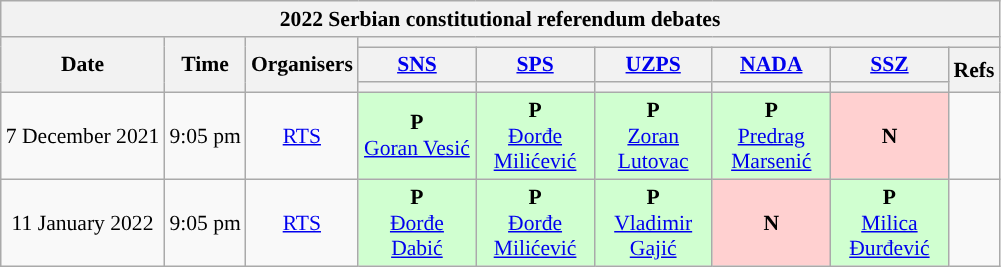<table class="wikitable" style="font-size:90%; text-align:center;">
<tr>
<th colspan="9">2022 Serbian constitutional referendum debates</th>
</tr>
<tr>
<th rowspan="3">Date</th>
<th rowspan="3">Time</th>
<th rowspan="3">Organisers</th>
<th colspan="6">      </th>
</tr>
<tr>
<th scope="col" style="width:5em"><a href='#'>SNS</a></th>
<th scope="col" style="width:5em"><a href='#'>SPS</a></th>
<th scope="col" style="width:5em"><a href='#'>UZPS</a></th>
<th scope="col" style="width:5em"><a href='#'>NADA</a></th>
<th scope="col" style="width:5em"><a href='#'>SSZ</a></th>
<th rowspan="2">Refs</th>
</tr>
<tr>
<th style="background:"></th>
<th style="background:"></th>
<th style="background:"></th>
<th style="background:"></th>
<th style="background:"></th>
</tr>
<tr>
<td>7 December 2021</td>
<td>9:05 pm</td>
<td><a href='#'>RTS</a></td>
<td style="background:#D0FFD0"><strong>P</strong><br><a href='#'>Goran Vesić</a></td>
<td style="background:#D0FFD0"><strong>P</strong><br><a href='#'>Đorđe Milićević</a></td>
<td style="background:#D0FFD0"><strong>P</strong><br><a href='#'>Zoran Lutovac</a></td>
<td style="background:#D0FFD0"><strong>P</strong><br><a href='#'>Predrag Marsenić</a></td>
<td style="background:#FFD0D0"><strong>N</strong></td>
<td></td>
</tr>
<tr>
<td>11 January 2022</td>
<td>9:05 pm</td>
<td><a href='#'>RTS</a></td>
<td style="background:#D0FFD0"><strong>P</strong><br><a href='#'>Đorđe Dabić</a></td>
<td style="background:#D0FFD0"><strong>P</strong><br><a href='#'>Đorđe Milićević</a></td>
<td style="background:#D0FFD0"><strong>P</strong><br><a href='#'>Vladimir Gajić</a></td>
<td style="background:#FFD0D0"><strong>N</strong></td>
<td style="background:#D0FFD0"><strong>P</strong><br><a href='#'>Milica Đurđević</a></td>
<td></td>
</tr>
</table>
